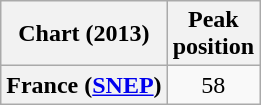<table class="wikitable sortable plainrowheaders">
<tr>
<th scope="col">Chart (2013)</th>
<th scope="col">Peak<br>position</th>
</tr>
<tr>
<th scope="row">France (<a href='#'>SNEP</a>)</th>
<td style="text-align:center;">58</td>
</tr>
</table>
